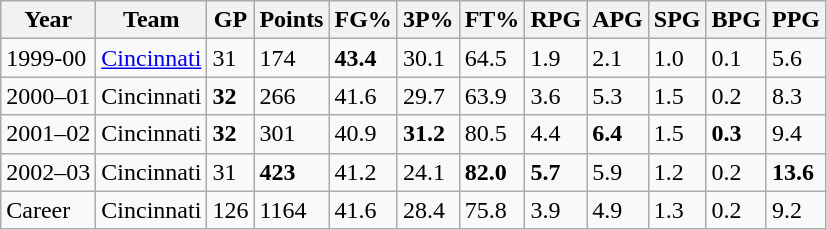<table class="wikitable">
<tr>
<th>Year</th>
<th>Team</th>
<th>GP</th>
<th>Points</th>
<th>FG%</th>
<th>3P%</th>
<th>FT%</th>
<th>RPG</th>
<th>APG</th>
<th>SPG</th>
<th>BPG</th>
<th>PPG</th>
</tr>
<tr>
<td>1999-00</td>
<td><a href='#'>Cincinnati</a></td>
<td>31</td>
<td>174</td>
<td><strong>43.4</strong></td>
<td>30.1</td>
<td>64.5</td>
<td>1.9</td>
<td>2.1</td>
<td>1.0</td>
<td>0.1</td>
<td>5.6</td>
</tr>
<tr>
<td>2000–01</td>
<td>Cincinnati</td>
<td><strong>32</strong></td>
<td>266</td>
<td>41.6</td>
<td>29.7</td>
<td>63.9</td>
<td>3.6</td>
<td>5.3</td>
<td>1.5</td>
<td>0.2</td>
<td>8.3</td>
</tr>
<tr>
<td>2001–02</td>
<td>Cincinnati</td>
<td><strong>32</strong></td>
<td>301</td>
<td>40.9</td>
<td><strong>31.2</strong></td>
<td>80.5</td>
<td>4.4</td>
<td><strong>6.4</strong></td>
<td>1.5</td>
<td><strong>0.3</strong></td>
<td>9.4</td>
</tr>
<tr>
<td>2002–03</td>
<td>Cincinnati</td>
<td>31</td>
<td><strong>423</strong></td>
<td>41.2</td>
<td>24.1</td>
<td><strong>82.0</strong></td>
<td><strong>5.7</strong></td>
<td>5.9</td>
<td>1.2</td>
<td>0.2</td>
<td><strong>13.6</strong></td>
</tr>
<tr>
<td>Career</td>
<td>Cincinnati</td>
<td>126</td>
<td>1164</td>
<td>41.6</td>
<td>28.4</td>
<td>75.8</td>
<td>3.9</td>
<td>4.9</td>
<td>1.3</td>
<td>0.2</td>
<td>9.2</td>
</tr>
</table>
